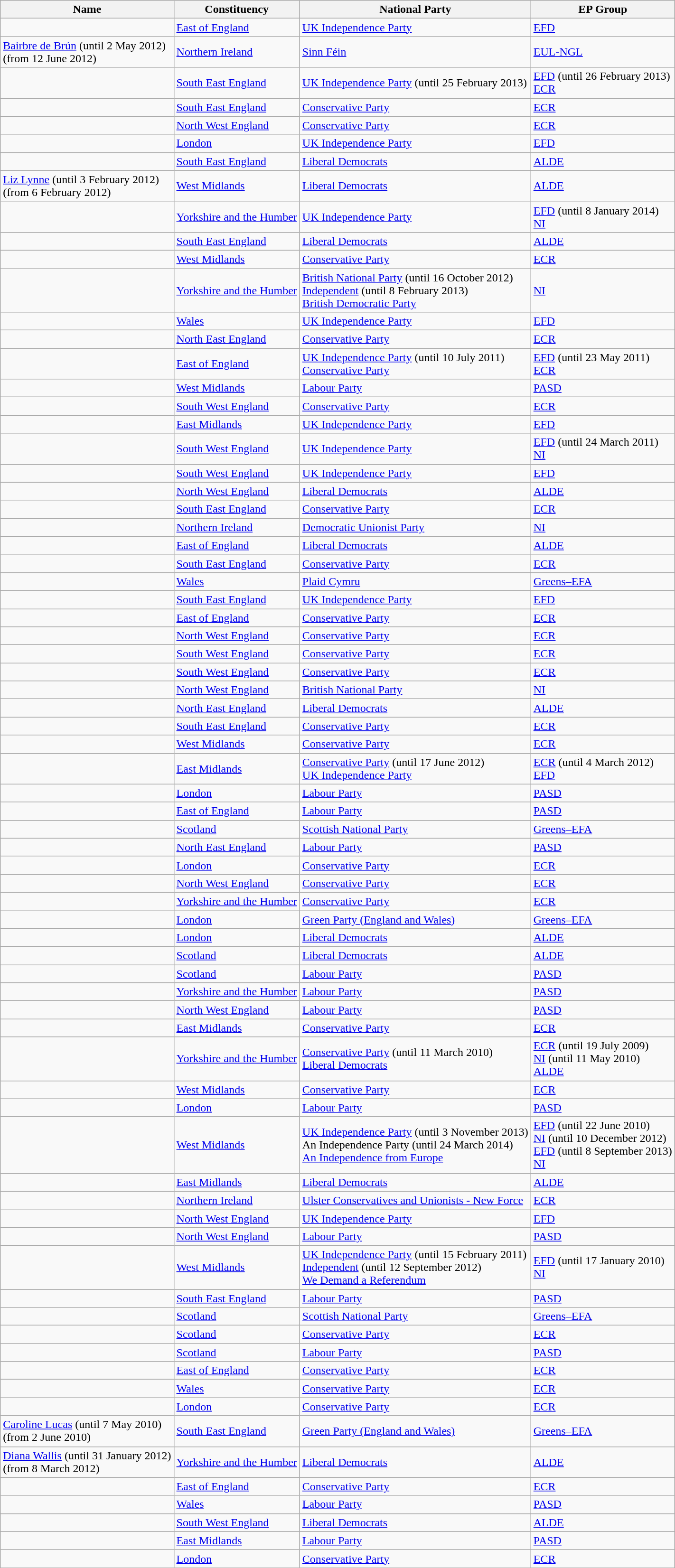<table class="wikitable sortable">
<tr>
<th>Name</th>
<th>Constituency</th>
<th>National Party</th>
<th>EP Group</th>
</tr>
<tr>
<td></td>
<td><a href='#'>East of England</a></td>
<td> <a href='#'>UK Independence Party</a></td>
<td> <a href='#'>EFD</a></td>
</tr>
<tr>
<td><a href='#'>Bairbre de Brún</a> (until 2 May 2012)<br> (from 12 June 2012)</td>
<td><a href='#'>Northern Ireland</a></td>
<td> <a href='#'>Sinn Féin</a></td>
<td> <a href='#'>EUL-NGL</a></td>
</tr>
<tr>
<td></td>
<td><a href='#'>South East England</a></td>
<td> <a href='#'>UK Independence Party</a> (until 25 February 2013)</td>
<td> <a href='#'>EFD</a> (until 26 February 2013)<br> <a href='#'>ECR</a></td>
</tr>
<tr>
<td></td>
<td><a href='#'>South East England</a></td>
<td> <a href='#'>Conservative Party</a></td>
<td> <a href='#'>ECR</a></td>
</tr>
<tr>
<td></td>
<td><a href='#'>North West England</a></td>
<td> <a href='#'>Conservative Party</a></td>
<td> <a href='#'>ECR</a></td>
</tr>
<tr>
<td></td>
<td><a href='#'>London</a></td>
<td> <a href='#'>UK Independence Party</a></td>
<td> <a href='#'>EFD</a></td>
</tr>
<tr>
<td></td>
<td><a href='#'>South East England</a></td>
<td> <a href='#'>Liberal Democrats</a></td>
<td> <a href='#'>ALDE</a></td>
</tr>
<tr>
<td><a href='#'>Liz Lynne</a> (until 3 February 2012)<br>  (from 6 February 2012)</td>
<td><a href='#'>West Midlands</a></td>
<td> <a href='#'>Liberal Democrats</a></td>
<td> <a href='#'>ALDE</a></td>
</tr>
<tr>
<td></td>
<td><a href='#'>Yorkshire and the Humber</a></td>
<td> <a href='#'>UK Independence Party</a></td>
<td> <a href='#'>EFD</a> (until 8 January 2014)<br> <a href='#'>NI</a></td>
</tr>
<tr>
<td></td>
<td><a href='#'>South East England</a></td>
<td> <a href='#'>Liberal Democrats</a></td>
<td> <a href='#'>ALDE</a></td>
</tr>
<tr>
<td></td>
<td><a href='#'>West Midlands</a></td>
<td> <a href='#'>Conservative Party</a></td>
<td> <a href='#'>ECR</a></td>
</tr>
<tr>
<td></td>
<td><a href='#'>Yorkshire and the Humber</a></td>
<td> <a href='#'>British National Party</a> (until 16 October 2012)<br> <a href='#'>Independent</a> (until 8 February 2013)<br> <a href='#'>British Democratic Party</a></td>
<td> <a href='#'>NI</a></td>
</tr>
<tr>
<td></td>
<td><a href='#'>Wales</a></td>
<td> <a href='#'>UK Independence Party</a></td>
<td> <a href='#'>EFD</a></td>
</tr>
<tr>
<td></td>
<td><a href='#'>North East England</a></td>
<td> <a href='#'>Conservative Party</a></td>
<td> <a href='#'>ECR</a></td>
</tr>
<tr>
<td></td>
<td><a href='#'>East of England</a></td>
<td> <a href='#'>UK Independence Party</a> (until 10 July 2011)<br> <a href='#'>Conservative Party</a></td>
<td> <a href='#'>EFD</a> (until 23 May 2011)<br> <a href='#'>ECR</a></td>
</tr>
<tr>
<td></td>
<td><a href='#'>West Midlands</a></td>
<td> <a href='#'>Labour Party</a></td>
<td> <a href='#'>PASD</a></td>
</tr>
<tr>
<td></td>
<td><a href='#'>South West England</a></td>
<td> <a href='#'>Conservative Party</a></td>
<td> <a href='#'>ECR</a></td>
</tr>
<tr>
<td></td>
<td><a href='#'>East Midlands</a></td>
<td> <a href='#'>UK Independence Party</a></td>
<td> <a href='#'>EFD</a></td>
</tr>
<tr>
<td></td>
<td><a href='#'>South West England</a></td>
<td> <a href='#'>UK Independence Party</a></td>
<td> <a href='#'>EFD</a> (until 24 March 2011)<br> <a href='#'>NI</a></td>
</tr>
<tr>
<td></td>
<td><a href='#'>South West England</a></td>
<td> <a href='#'>UK Independence Party</a></td>
<td> <a href='#'>EFD</a></td>
</tr>
<tr>
<td></td>
<td><a href='#'>North West England</a></td>
<td> <a href='#'>Liberal Democrats</a></td>
<td> <a href='#'>ALDE</a></td>
</tr>
<tr>
<td></td>
<td><a href='#'>South East England</a></td>
<td> <a href='#'>Conservative Party</a></td>
<td> <a href='#'>ECR</a></td>
</tr>
<tr>
<td></td>
<td><a href='#'>Northern Ireland</a></td>
<td> <a href='#'>Democratic Unionist Party</a></td>
<td> <a href='#'>NI</a></td>
</tr>
<tr>
<td></td>
<td><a href='#'>East of England</a></td>
<td> <a href='#'>Liberal Democrats</a></td>
<td> <a href='#'>ALDE</a></td>
</tr>
<tr>
<td></td>
<td><a href='#'>South East England</a></td>
<td> <a href='#'>Conservative Party</a></td>
<td> <a href='#'>ECR</a></td>
</tr>
<tr>
<td></td>
<td><a href='#'>Wales</a></td>
<td> <a href='#'>Plaid Cymru</a></td>
<td> <a href='#'>Greens–EFA</a></td>
</tr>
<tr>
<td></td>
<td><a href='#'>South East England</a></td>
<td> <a href='#'>UK Independence Party</a></td>
<td> <a href='#'>EFD</a></td>
</tr>
<tr>
<td></td>
<td><a href='#'>East of England</a></td>
<td> <a href='#'>Conservative Party</a></td>
<td> <a href='#'>ECR</a></td>
</tr>
<tr>
<td></td>
<td><a href='#'>North West England</a></td>
<td> <a href='#'>Conservative Party</a></td>
<td> <a href='#'>ECR</a></td>
</tr>
<tr>
<td></td>
<td><a href='#'>South West England</a></td>
<td> <a href='#'>Conservative Party</a></td>
<td> <a href='#'>ECR</a></td>
</tr>
<tr>
<td></td>
<td><a href='#'>South West England</a></td>
<td> <a href='#'>Conservative Party</a></td>
<td> <a href='#'>ECR</a></td>
</tr>
<tr>
<td></td>
<td><a href='#'>North West England</a></td>
<td> <a href='#'>British National Party</a></td>
<td> <a href='#'>NI</a></td>
</tr>
<tr>
<td></td>
<td><a href='#'>North East England</a></td>
<td> <a href='#'>Liberal Democrats</a></td>
<td> <a href='#'>ALDE</a></td>
</tr>
<tr>
<td></td>
<td><a href='#'>South East England</a></td>
<td> <a href='#'>Conservative Party</a></td>
<td> <a href='#'>ECR</a></td>
</tr>
<tr>
<td></td>
<td><a href='#'>West Midlands</a></td>
<td> <a href='#'>Conservative Party</a></td>
<td> <a href='#'>ECR</a></td>
</tr>
<tr>
<td></td>
<td><a href='#'>East Midlands</a></td>
<td> <a href='#'>Conservative Party</a> (until 17 June 2012)<br> <a href='#'>UK Independence Party</a></td>
<td> <a href='#'>ECR</a> (until 4 March 2012)<br> <a href='#'>EFD</a></td>
</tr>
<tr>
<td></td>
<td><a href='#'>London</a></td>
<td> <a href='#'>Labour Party</a></td>
<td> <a href='#'>PASD</a></td>
</tr>
<tr>
<td></td>
<td><a href='#'>East of England</a></td>
<td> <a href='#'>Labour Party</a></td>
<td> <a href='#'>PASD</a></td>
</tr>
<tr>
<td></td>
<td><a href='#'>Scotland</a></td>
<td> <a href='#'>Scottish National Party</a></td>
<td> <a href='#'>Greens–EFA</a></td>
</tr>
<tr>
<td></td>
<td><a href='#'>North East England</a></td>
<td> <a href='#'>Labour Party</a></td>
<td> <a href='#'>PASD</a></td>
</tr>
<tr>
<td></td>
<td><a href='#'>London</a></td>
<td> <a href='#'>Conservative Party</a></td>
<td> <a href='#'>ECR</a></td>
</tr>
<tr>
<td></td>
<td><a href='#'>North West England</a></td>
<td> <a href='#'>Conservative Party</a></td>
<td> <a href='#'>ECR</a></td>
</tr>
<tr>
<td></td>
<td><a href='#'>Yorkshire and the Humber</a></td>
<td> <a href='#'>Conservative Party</a></td>
<td> <a href='#'>ECR</a></td>
</tr>
<tr>
<td></td>
<td><a href='#'>London</a></td>
<td> <a href='#'>Green Party (England and Wales)</a></td>
<td> <a href='#'>Greens–EFA</a></td>
</tr>
<tr>
<td></td>
<td><a href='#'>London</a></td>
<td> <a href='#'>Liberal Democrats</a></td>
<td> <a href='#'>ALDE</a></td>
</tr>
<tr>
<td></td>
<td><a href='#'>Scotland</a></td>
<td> <a href='#'>Liberal Democrats</a></td>
<td> <a href='#'>ALDE</a></td>
</tr>
<tr>
<td></td>
<td><a href='#'>Scotland</a></td>
<td> <a href='#'>Labour Party</a></td>
<td> <a href='#'>PASD</a></td>
</tr>
<tr>
<td></td>
<td><a href='#'>Yorkshire and the Humber</a></td>
<td> <a href='#'>Labour Party</a></td>
<td> <a href='#'>PASD</a></td>
</tr>
<tr>
<td></td>
<td><a href='#'>North West England</a></td>
<td> <a href='#'>Labour Party</a></td>
<td> <a href='#'>PASD</a></td>
</tr>
<tr>
<td></td>
<td><a href='#'>East Midlands</a></td>
<td> <a href='#'>Conservative Party</a></td>
<td> <a href='#'>ECR</a></td>
</tr>
<tr>
<td></td>
<td><a href='#'>Yorkshire and the Humber</a></td>
<td> <a href='#'>Conservative Party</a> (until 11 March 2010)<br> <a href='#'>Liberal Democrats</a></td>
<td> <a href='#'>ECR</a> (until 19 July 2009)<br> <a href='#'>NI</a> (until 11 May 2010)<br> <a href='#'>ALDE</a></td>
</tr>
<tr>
<td></td>
<td><a href='#'>West Midlands</a></td>
<td> <a href='#'>Conservative Party</a></td>
<td> <a href='#'>ECR</a></td>
</tr>
<tr>
<td></td>
<td><a href='#'>London</a></td>
<td> <a href='#'>Labour Party</a></td>
<td> <a href='#'>PASD</a></td>
</tr>
<tr>
<td></td>
<td><a href='#'>West Midlands</a></td>
<td> <a href='#'>UK Independence Party</a> (until 3 November 2013)<br> An Independence Party (until 24 March 2014)<br> <a href='#'>An Independence from Europe</a></td>
<td> <a href='#'>EFD</a> (until 22 June 2010)<br> <a href='#'>NI</a> (until 10 December 2012)<br> <a href='#'>EFD</a> (until 8 September 2013)<br> <a href='#'>NI</a></td>
</tr>
<tr>
<td></td>
<td><a href='#'>East Midlands</a></td>
<td> <a href='#'>Liberal Democrats</a></td>
<td> <a href='#'>ALDE</a></td>
</tr>
<tr>
<td></td>
<td><a href='#'>Northern Ireland</a></td>
<td> <a href='#'>Ulster Conservatives and Unionists - New Force</a></td>
<td> <a href='#'>ECR</a></td>
</tr>
<tr>
<td></td>
<td><a href='#'>North West England</a></td>
<td> <a href='#'>UK Independence Party</a></td>
<td> <a href='#'>EFD</a></td>
</tr>
<tr>
<td></td>
<td><a href='#'>North West England</a></td>
<td> <a href='#'>Labour Party</a></td>
<td> <a href='#'>PASD</a></td>
</tr>
<tr>
<td></td>
<td><a href='#'>West Midlands</a></td>
<td> <a href='#'>UK Independence Party</a> (until 15 February 2011)<br> <a href='#'>Independent</a> (until 12 September 2012)<br> <a href='#'>We Demand a Referendum</a></td>
<td> <a href='#'>EFD</a> (until 17 January 2010)<br> <a href='#'>NI</a></td>
</tr>
<tr>
<td></td>
<td><a href='#'>South East England</a></td>
<td> <a href='#'>Labour Party</a></td>
<td> <a href='#'>PASD</a></td>
</tr>
<tr>
<td></td>
<td><a href='#'>Scotland</a></td>
<td> <a href='#'>Scottish National Party</a></td>
<td> <a href='#'>Greens–EFA</a></td>
</tr>
<tr>
<td></td>
<td><a href='#'>Scotland</a></td>
<td> <a href='#'>Conservative Party</a></td>
<td> <a href='#'>ECR</a></td>
</tr>
<tr>
<td></td>
<td><a href='#'>Scotland</a></td>
<td> <a href='#'>Labour Party</a></td>
<td> <a href='#'>PASD</a></td>
</tr>
<tr>
<td></td>
<td><a href='#'>East of England</a></td>
<td> <a href='#'>Conservative Party</a></td>
<td> <a href='#'>ECR</a></td>
</tr>
<tr>
<td></td>
<td><a href='#'>Wales</a></td>
<td> <a href='#'>Conservative Party</a></td>
<td> <a href='#'>ECR</a></td>
</tr>
<tr>
<td></td>
<td><a href='#'>London</a></td>
<td> <a href='#'>Conservative Party</a></td>
<td> <a href='#'>ECR</a></td>
</tr>
<tr>
<td><a href='#'>Caroline Lucas</a> (until 7 May 2010)<br> (from 2 June 2010)</td>
<td><a href='#'>South East England</a></td>
<td> <a href='#'>Green Party (England and Wales)</a></td>
<td> <a href='#'>Greens–EFA</a></td>
</tr>
<tr>
<td><a href='#'>Diana Wallis</a> (until 31 January 2012)<br> (from 8 March 2012)</td>
<td><a href='#'>Yorkshire and the Humber</a></td>
<td> <a href='#'>Liberal Democrats</a></td>
<td> <a href='#'>ALDE</a></td>
</tr>
<tr>
<td></td>
<td><a href='#'>East of England</a></td>
<td> <a href='#'>Conservative Party</a></td>
<td> <a href='#'>ECR</a></td>
</tr>
<tr>
<td></td>
<td><a href='#'>Wales</a></td>
<td> <a href='#'>Labour Party</a></td>
<td> <a href='#'>PASD</a></td>
</tr>
<tr>
<td></td>
<td><a href='#'>South West England</a></td>
<td> <a href='#'>Liberal Democrats</a></td>
<td> <a href='#'>ALDE</a></td>
</tr>
<tr>
<td></td>
<td><a href='#'>East Midlands</a></td>
<td> <a href='#'>Labour Party</a></td>
<td> <a href='#'>PASD</a></td>
</tr>
<tr>
<td></td>
<td><a href='#'>London</a></td>
<td> <a href='#'>Conservative Party</a></td>
<td> <a href='#'>ECR</a></td>
</tr>
</table>
